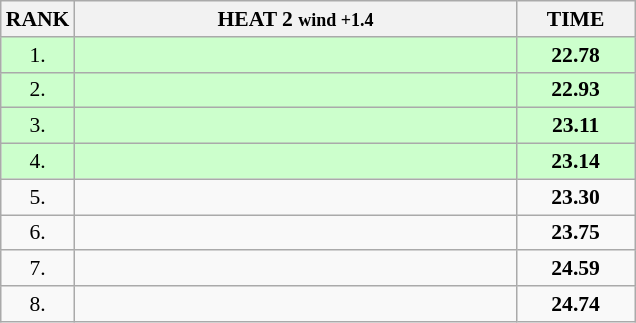<table class="wikitable" style="border-collapse: collapse; font-size: 90%;">
<tr>
<th>RANK</th>
<th style="width: 20em">HEAT 2 <small>wind +1.4</small></th>
<th style="width: 5em">TIME</th>
</tr>
<tr style="background:#ccffcc;">
<td align="center">1.</td>
<td></td>
<td align="center"><strong>22.78</strong></td>
</tr>
<tr style="background:#ccffcc;">
<td align="center">2.</td>
<td></td>
<td align="center"><strong>22.93</strong></td>
</tr>
<tr style="background:#ccffcc;">
<td align="center">3.</td>
<td></td>
<td align="center"><strong>23.11</strong></td>
</tr>
<tr style="background:#ccffcc;">
<td align="center">4.</td>
<td></td>
<td align="center"><strong>23.14</strong></td>
</tr>
<tr>
<td align="center">5.</td>
<td></td>
<td align="center"><strong>23.30</strong></td>
</tr>
<tr>
<td align="center">6.</td>
<td></td>
<td align="center"><strong>23.75</strong></td>
</tr>
<tr>
<td align="center">7.</td>
<td></td>
<td align="center"><strong>24.59</strong></td>
</tr>
<tr>
<td align="center">8.</td>
<td></td>
<td align="center"><strong>24.74</strong></td>
</tr>
</table>
